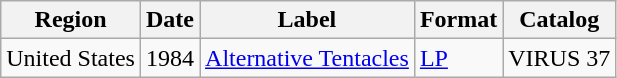<table class="wikitable">
<tr>
<th>Region</th>
<th>Date</th>
<th>Label</th>
<th>Format</th>
<th>Catalog</th>
</tr>
<tr>
<td>United States</td>
<td>1984</td>
<td><a href='#'>Alternative Tentacles</a></td>
<td><a href='#'>LP</a></td>
<td>VIRUS 37</td>
</tr>
</table>
